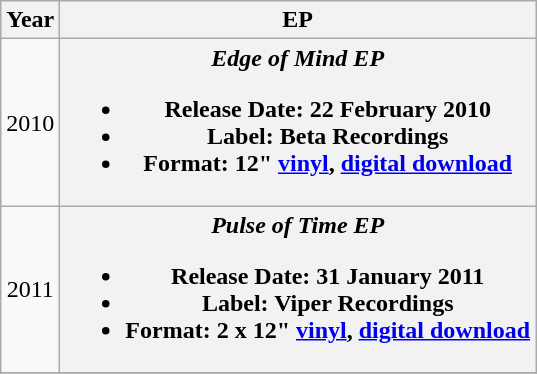<table class="wikitable plainrowheaders" style="text-align:center;">
<tr>
<th>Year</th>
<th>EP</th>
</tr>
<tr>
<td>2010</td>
<th scope="row"><em>Edge of Mind EP</em><br><ul><li>Release Date: 22 February 2010</li><li>Label: Beta Recordings</li><li>Format: 12" <a href='#'>vinyl</a>, <a href='#'>digital download</a></li></ul></th>
</tr>
<tr>
<td>2011</td>
<th scope="row"><em>Pulse of Time EP</em><br><ul><li>Release Date: 31 January 2011</li><li>Label: Viper Recordings</li><li>Format: 2 x 12" <a href='#'>vinyl</a>, <a href='#'>digital download</a></li></ul></th>
</tr>
<tr>
</tr>
</table>
